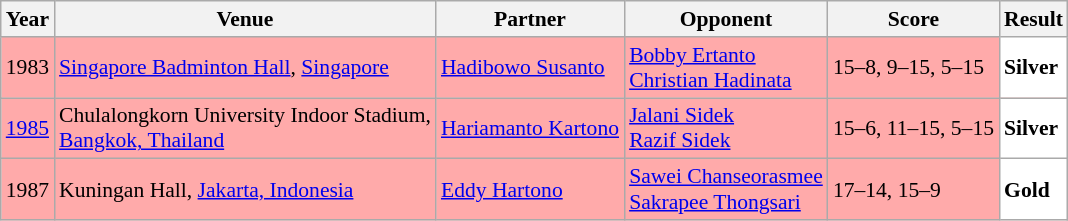<table class="sortable wikitable" style="font-size: 90%">
<tr>
<th>Year</th>
<th>Venue</th>
<th>Partner</th>
<th>Opponent</th>
<th>Score</th>
<th>Result</th>
</tr>
<tr style="background:#FFAAAA">
<td align="center">1983</td>
<td align="left"><a href='#'>Singapore Badminton Hall</a>, <a href='#'>Singapore</a></td>
<td align="left"> <a href='#'>Hadibowo Susanto</a></td>
<td align="left"> <a href='#'>Bobby Ertanto</a> <br>  <a href='#'>Christian Hadinata</a></td>
<td align="left">15–8, 9–15, 5–15</td>
<td style="text-align:left; background:white"> <strong>Silver</strong></td>
</tr>
<tr style="background:#FFAAAA">
<td align="center"><a href='#'>1985</a></td>
<td align="left">Chulalongkorn University Indoor Stadium,<br> <a href='#'>Bangkok, Thailand</a></td>
<td align="left"> <a href='#'>Hariamanto Kartono</a></td>
<td align="left"> <a href='#'>Jalani Sidek</a> <br>  <a href='#'>Razif Sidek</a></td>
<td align="left">15–6, 11–15, 5–15</td>
<td style="text-align:left; background:white"> <strong>Silver</strong></td>
</tr>
<tr style="background:#FFAAAA">
<td align="center">1987</td>
<td align="left">Kuningan Hall, <a href='#'>Jakarta, Indonesia</a></td>
<td align="left"> <a href='#'>Eddy Hartono</a></td>
<td align="left"> <a href='#'>Sawei Chanseorasmee</a> <br>  <a href='#'>Sakrapee Thongsari</a></td>
<td align="left">17–14, 15–9</td>
<td style="text-align:left; background:white"> <strong>Gold</strong></td>
</tr>
</table>
